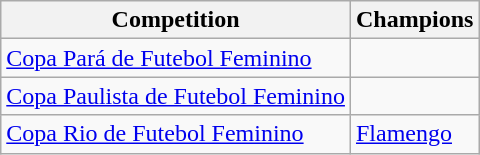<table class="wikitable">
<tr>
<th>Competition</th>
<th>Champions</th>
</tr>
<tr>
<td><a href='#'>Copa Pará de Futebol Feminino</a></td>
<td></td>
</tr>
<tr>
<td><a href='#'>Copa Paulista de Futebol Feminino</a></td>
<td></td>
</tr>
<tr>
<td><a href='#'>Copa Rio de Futebol Feminino</a></td>
<td><a href='#'>Flamengo</a></td>
</tr>
</table>
